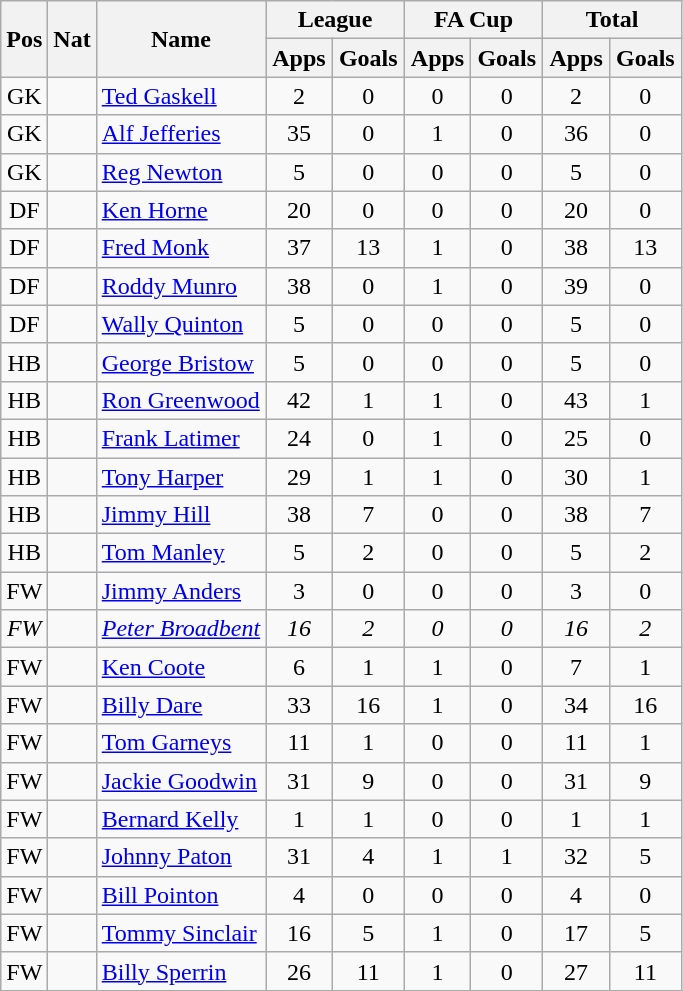<table class="wikitable" style="text-align:center">
<tr>
<th rowspan="2">Pos</th>
<th rowspan="2">Nat</th>
<th rowspan="2">Name</th>
<th colspan="2" style="width:85px;">League</th>
<th colspan="2" style="width:85px;">FA Cup</th>
<th colspan="2" style="width:85px;">Total</th>
</tr>
<tr>
<th>Apps</th>
<th>Goals</th>
<th>Apps</th>
<th>Goals</th>
<th>Apps</th>
<th>Goals</th>
</tr>
<tr>
<td>GK</td>
<td></td>
<td style="text-align:left;"><a href='#'>Ted Gaskell</a></td>
<td>2</td>
<td>0</td>
<td>0</td>
<td>0</td>
<td>2</td>
<td>0</td>
</tr>
<tr>
<td>GK</td>
<td></td>
<td style="text-align:left;"><a href='#'>Alf Jefferies</a></td>
<td>35</td>
<td>0</td>
<td>1</td>
<td>0</td>
<td>36</td>
<td>0</td>
</tr>
<tr>
<td>GK</td>
<td></td>
<td style="text-align:left;"><a href='#'>Reg Newton</a></td>
<td>5</td>
<td>0</td>
<td>0</td>
<td>0</td>
<td>5</td>
<td>0</td>
</tr>
<tr>
<td>DF</td>
<td><em></em></td>
<td style="text-align:left;"><a href='#'>Ken Horne</a></td>
<td>20</td>
<td>0</td>
<td>0</td>
<td>0</td>
<td>20</td>
<td>0</td>
</tr>
<tr>
<td>DF</td>
<td></td>
<td style="text-align:left;"><a href='#'>Fred Monk</a></td>
<td>37</td>
<td>13</td>
<td>1</td>
<td>0</td>
<td>38</td>
<td>13</td>
</tr>
<tr>
<td>DF</td>
<td></td>
<td style="text-align:left;"><a href='#'>Roddy Munro</a></td>
<td>38</td>
<td>0</td>
<td>1</td>
<td>0</td>
<td>39</td>
<td>0</td>
</tr>
<tr>
<td>DF</td>
<td><em></em></td>
<td style="text-align:left;"><a href='#'>Wally Quinton</a></td>
<td>5</td>
<td>0</td>
<td>0</td>
<td>0</td>
<td>5</td>
<td>0</td>
</tr>
<tr>
<td>HB</td>
<td></td>
<td style="text-align:left;"><a href='#'>George Bristow</a></td>
<td>5</td>
<td>0</td>
<td>0</td>
<td>0</td>
<td>5</td>
<td>0</td>
</tr>
<tr>
<td>HB</td>
<td></td>
<td style="text-align:left;"><a href='#'>Ron Greenwood</a></td>
<td>42</td>
<td>1</td>
<td>1</td>
<td>0</td>
<td>43</td>
<td>1</td>
</tr>
<tr>
<td>HB</td>
<td><em></em></td>
<td style="text-align:left;"><a href='#'>Frank Latimer</a></td>
<td>24</td>
<td>0</td>
<td>1</td>
<td>0</td>
<td>25</td>
<td>0</td>
</tr>
<tr>
<td>HB</td>
<td></td>
<td style="text-align:left;"><a href='#'>Tony Harper</a></td>
<td>29</td>
<td>1</td>
<td>1</td>
<td>0</td>
<td>30</td>
<td>1</td>
</tr>
<tr>
<td>HB</td>
<td><em></em></td>
<td style="text-align:left;"><a href='#'>Jimmy Hill</a></td>
<td>38</td>
<td>7</td>
<td>0</td>
<td>0</td>
<td>38</td>
<td>7</td>
</tr>
<tr>
<td>HB</td>
<td></td>
<td style="text-align:left;"><a href='#'>Tom Manley</a></td>
<td>5</td>
<td>2</td>
<td>0</td>
<td>0</td>
<td>5</td>
<td>2</td>
</tr>
<tr>
<td>FW</td>
<td></td>
<td style="text-align:left;"><a href='#'>Jimmy Anders</a></td>
<td>3</td>
<td>0</td>
<td>0</td>
<td>0</td>
<td>3</td>
<td>0</td>
</tr>
<tr>
<td><em>FW</em></td>
<td><em></em></td>
<td style="text-align:left;"><a href='#'><em>Peter Broadbent</em></a></td>
<td><em>16</em></td>
<td><em>2</em></td>
<td><em>0</em></td>
<td><em>0</em></td>
<td><em>16</em></td>
<td><em>2</em></td>
</tr>
<tr>
<td>FW</td>
<td></td>
<td style="text-align:left;"><a href='#'>Ken Coote</a></td>
<td>6</td>
<td>1</td>
<td>1</td>
<td>0</td>
<td>7</td>
<td>1</td>
</tr>
<tr>
<td>FW</td>
<td><em></em></td>
<td style="text-align:left;"><a href='#'>Billy Dare</a></td>
<td>33</td>
<td>16</td>
<td>1</td>
<td>0</td>
<td>34</td>
<td>16</td>
</tr>
<tr>
<td>FW</td>
<td><em></em></td>
<td style="text-align:left;"><a href='#'>Tom Garneys</a></td>
<td>11</td>
<td>1</td>
<td>0</td>
<td>0</td>
<td>11</td>
<td>1</td>
</tr>
<tr>
<td>FW</td>
<td><em></em></td>
<td style="text-align:left;"><a href='#'>Jackie Goodwin</a></td>
<td>31</td>
<td>9</td>
<td>0</td>
<td>0</td>
<td>31</td>
<td>9</td>
</tr>
<tr>
<td>FW</td>
<td></td>
<td style="text-align:left;"><a href='#'>Bernard Kelly</a></td>
<td>1</td>
<td>1</td>
<td>0</td>
<td>0</td>
<td>1</td>
<td>1</td>
</tr>
<tr>
<td>FW</td>
<td></td>
<td style="text-align:left;"><a href='#'>Johnny Paton</a></td>
<td>31</td>
<td>4</td>
<td>1</td>
<td>1</td>
<td>32</td>
<td>5</td>
</tr>
<tr>
<td>FW</td>
<td></td>
<td style="text-align:left;"><a href='#'>Bill Pointon</a></td>
<td>4</td>
<td>0</td>
<td>0</td>
<td>0</td>
<td>4</td>
<td>0</td>
</tr>
<tr>
<td>FW</td>
<td></td>
<td style="text-align:left;"><a href='#'>Tommy Sinclair</a></td>
<td>16</td>
<td>5</td>
<td>1</td>
<td>0</td>
<td>17</td>
<td>5</td>
</tr>
<tr>
<td>FW</td>
<td></td>
<td style="text-align:left;"><a href='#'>Billy Sperrin</a></td>
<td>26</td>
<td>11</td>
<td>1</td>
<td>0</td>
<td>27</td>
<td>11</td>
</tr>
</table>
